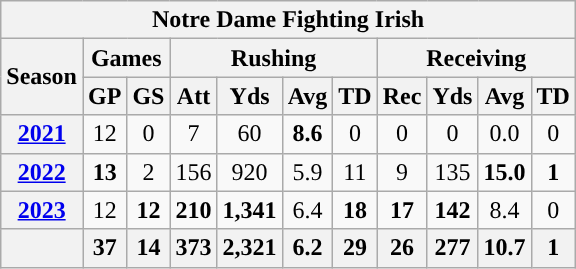<table class="wikitable" style="text-align:center;">
<tr>
<th colspan="15">Notre Dame Fighting Irish</th>
</tr>
<tr>
<th rowspan="2">Season</th>
<th colspan="2">Games</th>
<th colspan="4">Rushing</th>
<th colspan="4">Receiving</th>
</tr>
<tr>
<th>GP</th>
<th>GS</th>
<th>Att</th>
<th>Yds</th>
<th>Avg</th>
<th>TD</th>
<th>Rec</th>
<th>Yds</th>
<th>Avg</th>
<th>TD</th>
</tr>
<tr>
<th><a href='#'>2021</a></th>
<td>12</td>
<td>0</td>
<td>7</td>
<td>60</td>
<td><strong>8.6</strong></td>
<td>0</td>
<td>0</td>
<td>0</td>
<td>0.0</td>
<td>0</td>
</tr>
<tr>
<th><a href='#'>2022</a></th>
<td><strong>13</strong></td>
<td>2</td>
<td>156</td>
<td>920</td>
<td>5.9</td>
<td>11</td>
<td>9</td>
<td>135</td>
<td><strong>15.0</strong></td>
<td><strong>1</strong></td>
</tr>
<tr>
<th><a href='#'>2023</a></th>
<td>12</td>
<td><strong>12</strong></td>
<td><strong>210</strong></td>
<td><strong>1,341</strong></td>
<td>6.4</td>
<td><strong>18</strong></td>
<td><strong>17</strong></td>
<td><strong>142</strong></td>
<td>8.4</td>
<td>0</td>
</tr>
<tr>
<th></th>
<th>37</th>
<th>14</th>
<th>373</th>
<th>2,321</th>
<th>6.2</th>
<th>29</th>
<th>26</th>
<th>277</th>
<th>10.7</th>
<th>1</th>
</tr>
</table>
